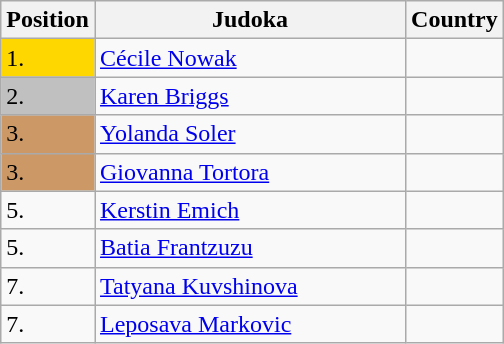<table class=wikitable>
<tr>
<th width=10>Position</th>
<th width=200>Judoka</th>
<th width=10>Country</th>
</tr>
<tr>
<td bgcolor=gold>1.</td>
<td><a href='#'>Cécile Nowak</a></td>
<td></td>
</tr>
<tr>
<td bgcolor=silver>2.</td>
<td><a href='#'>Karen Briggs</a></td>
<td></td>
</tr>
<tr>
<td bgcolor=CC9966>3.</td>
<td><a href='#'>Yolanda Soler</a></td>
<td></td>
</tr>
<tr>
<td bgcolor=CC9966>3.</td>
<td><a href='#'>Giovanna Tortora</a></td>
<td></td>
</tr>
<tr>
<td>5.</td>
<td><a href='#'>Kerstin Emich</a></td>
<td></td>
</tr>
<tr>
<td>5.</td>
<td><a href='#'>Batia Frantzuzu</a></td>
<td></td>
</tr>
<tr>
<td>7.</td>
<td><a href='#'>Tatyana Kuvshinova</a></td>
<td></td>
</tr>
<tr>
<td>7.</td>
<td><a href='#'>Leposava Markovic</a></td>
<td></td>
</tr>
</table>
